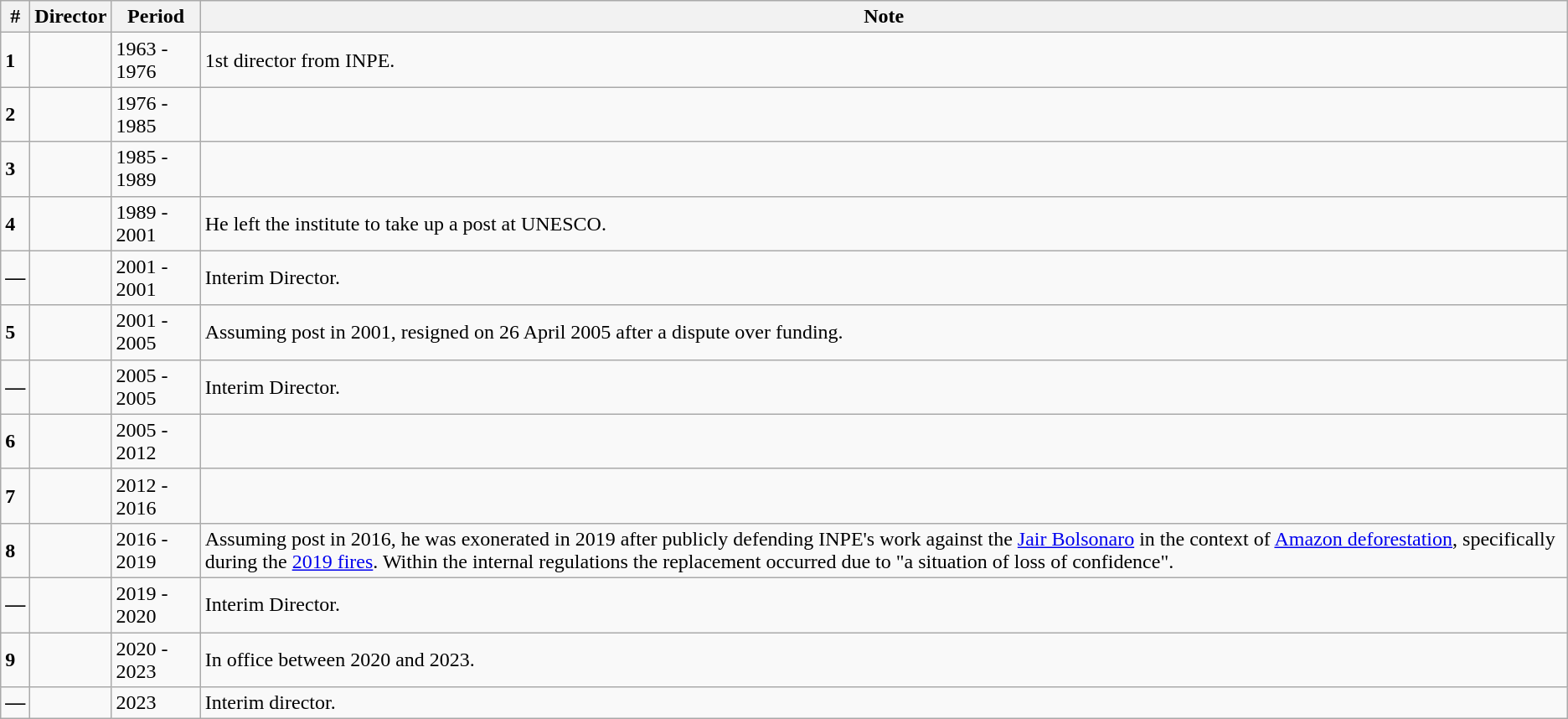<table class="wikitable">
<tr>
<th>#</th>
<th>Director</th>
<th>Period</th>
<th>Note</th>
</tr>
<tr>
<td><strong>1</strong></td>
<td></td>
<td>1963 - 1976</td>
<td>1st director from INPE.</td>
</tr>
<tr>
<td><strong>2</strong></td>
<td></td>
<td>1976 - 1985</td>
<td></td>
</tr>
<tr>
<td><strong>3</strong></td>
<td></td>
<td>1985 - 1989</td>
<td></td>
</tr>
<tr>
<td><strong>4</strong></td>
<td></td>
<td>1989 - 2001</td>
<td>He left the institute to take up a post at UNESCO.</td>
</tr>
<tr>
<td><strong>—</strong></td>
<td></td>
<td>2001 - 2001</td>
<td>Interim Director.</td>
</tr>
<tr>
<td><strong>5</strong></td>
<td></td>
<td>2001 - 2005</td>
<td>Assuming post in 2001, resigned on 26 April 2005 after a dispute over funding.</td>
</tr>
<tr>
<td><strong>—</strong></td>
<td></td>
<td>2005 - 2005</td>
<td>Interim Director.</td>
</tr>
<tr>
<td><strong>6</strong></td>
<td></td>
<td>2005 - 2012</td>
<td></td>
</tr>
<tr>
<td><strong>7</strong></td>
<td></td>
<td>2012 - 2016</td>
<td></td>
</tr>
<tr>
<td><strong>8</strong></td>
<td></td>
<td>2016 - 2019</td>
<td>Assuming post in 2016, he was exonerated in 2019 after publicly defending INPE's work against the <a href='#'>Jair Bolsonaro</a>  in the context of <a href='#'>Amazon deforestation</a>, specifically during the <a href='#'>2019 fires</a>. Within the internal regulations the replacement occurred due to "a situation of loss of confidence".</td>
</tr>
<tr>
<td><strong>—</strong></td>
<td></td>
<td>2019 - 2020</td>
<td>Interim Director.</td>
</tr>
<tr>
<td><strong>9</strong></td>
<td></td>
<td>2020 - 2023</td>
<td>In office between 2020 and 2023.</td>
</tr>
<tr>
<td><strong>—</strong></td>
<td></td>
<td>2023</td>
<td>Interim director.</td>
</tr>
</table>
